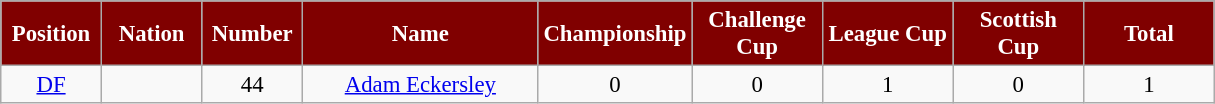<table class="wikitable" style="font-size: 95%; text-align: center;">
<tr>
<th style="background:maroon; color:white;" scope="col" width=60>Position</th>
<th style="background:maroon; color:white;" scope="col" width=60>Nation</th>
<th style="background:maroon; color:white;" scope="col" width=60>Number</th>
<th style="background:maroon; color:white;" scope="col" width=150>Name</th>
<th style="background:maroon; color:white;" scope="col" width=80>Championship</th>
<th style="background:maroon; color:white;" scope="col" width=80>Challenge Cup</th>
<th style="background:maroon; color:white;" scope="col" width=80>League Cup</th>
<th style="background:maroon; color:white;" scope="col" width=80>Scottish Cup</th>
<th style="background:maroon; color:white;" scope="col" width=80>Total</th>
</tr>
<tr>
<td><a href='#'>DF</a></td>
<td></td>
<td>44</td>
<td><a href='#'>Adam Eckersley</a></td>
<td>0</td>
<td>0</td>
<td>1</td>
<td>0</td>
<td>1</td>
</tr>
</table>
